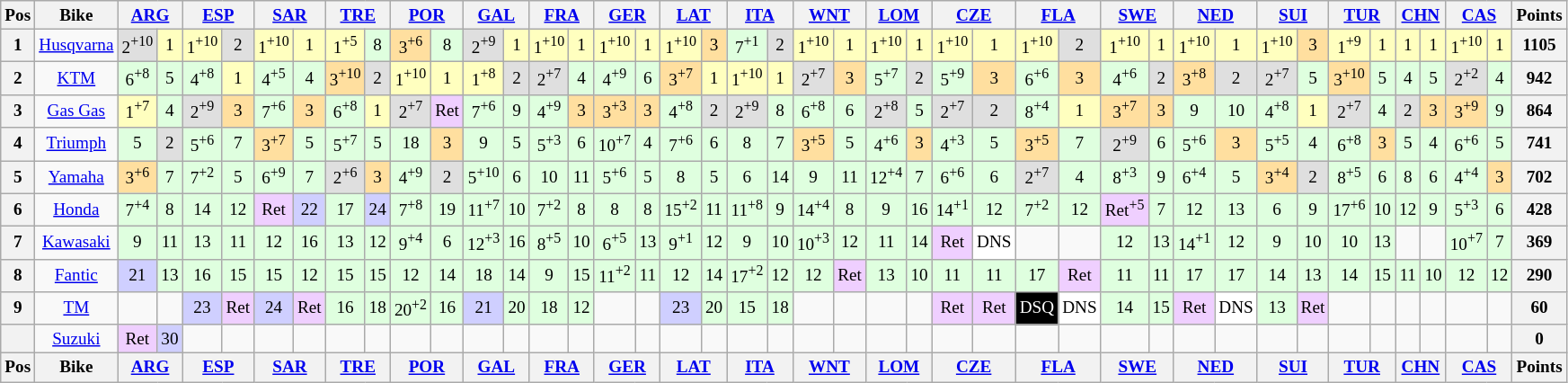<table class="wikitable" style="font-size: 80%; text-align:center">
<tr valign="top">
<th valign="middle">Pos</th>
<th valign="middle">Bike</th>
<th colspan=2><a href='#'>ARG</a><br></th>
<th colspan=2><a href='#'>ESP</a><br></th>
<th colspan=2><a href='#'>SAR</a><br></th>
<th colspan=2><a href='#'>TRE</a><br></th>
<th colspan=2><a href='#'>POR</a><br></th>
<th colspan=2><a href='#'>GAL</a><br></th>
<th colspan=2><a href='#'>FRA</a><br></th>
<th colspan=2><a href='#'>GER</a><br></th>
<th colspan=2><a href='#'>LAT</a><br></th>
<th colspan=2><a href='#'>ITA</a><br></th>
<th colspan=2><a href='#'>WNT</a><br></th>
<th colspan=2><a href='#'>LOM</a><br></th>
<th colspan=2><a href='#'>CZE</a><br></th>
<th colspan=2><a href='#'>FLA</a><br></th>
<th colspan=2><a href='#'>SWE</a><br></th>
<th colspan=2><a href='#'>NED</a><br></th>
<th colspan=2><a href='#'>SUI</a><br></th>
<th colspan=2><a href='#'>TUR</a><br></th>
<th colspan=2><a href='#'>CHN</a><br></th>
<th colspan=2><a href='#'>CAS</a><br></th>
<th valign="middle">Points</th>
</tr>
<tr>
<th>1</th>
<td><a href='#'>Husqvarna</a></td>
<td style="background:#dfdfdf;">2<sup>+10</sup></td>
<td style="background:#ffffbf;">1</td>
<td style="background:#ffffbf;">1<sup>+10</sup></td>
<td style="background:#dfdfdf;">2</td>
<td style="background:#ffffbf;">1<sup>+10</sup></td>
<td style="background:#ffffbf;">1</td>
<td style="background:#ffffbf;">1<sup>+5</sup></td>
<td style="background:#dfffdf;">8</td>
<td style="background:#ffdf9f;">3<sup>+6</sup></td>
<td style="background:#dfffdf;">8</td>
<td style="background:#dfdfdf;">2<sup>+9</sup></td>
<td style="background:#ffffbf;">1</td>
<td style="background:#ffffbf;">1<sup>+10</sup></td>
<td style="background:#ffffbf;">1</td>
<td style="background:#ffffbf;">1<sup>+10</sup></td>
<td style="background:#ffffbf;">1</td>
<td style="background:#ffffbf;">1<sup>+10</sup></td>
<td style="background:#ffdf9f;">3</td>
<td style="background:#dfffdf;">7<sup>+1</sup></td>
<td style="background:#dfdfdf;">2</td>
<td style="background:#ffffbf;">1<sup>+10</sup></td>
<td style="background:#ffffbf;">1</td>
<td style="background:#ffffbf;">1<sup>+10</sup></td>
<td style="background:#ffffbf;">1</td>
<td style="background:#ffffbf;">1<sup>+10</sup></td>
<td style="background:#ffffbf;">1</td>
<td style="background:#ffffbf;">1<sup>+10</sup></td>
<td style="background:#dfdfdf;">2</td>
<td style="background:#ffffbf;">1<sup>+10</sup></td>
<td style="background:#ffffbf;">1</td>
<td style="background:#ffffbf;">1<sup>+10</sup></td>
<td style="background:#ffffbf;">1</td>
<td style="background:#ffffbf;">1<sup>+10</sup></td>
<td style="background:#ffdf9f;">3</td>
<td style="background:#ffffbf;">1<sup>+9</sup></td>
<td style="background:#ffffbf;">1</td>
<td style="background:#ffffbf;">1</td>
<td style="background:#ffffbf;">1</td>
<td style="background:#ffffbf;">1<sup>+10</sup></td>
<td style="background:#ffffbf;">1</td>
<th>1105</th>
</tr>
<tr>
<th>2</th>
<td><a href='#'>KTM</a></td>
<td style="background:#dfffdf;">6<sup>+8</sup></td>
<td style="background:#dfffdf;">5</td>
<td style="background:#dfffdf;">4<sup>+8</sup></td>
<td style="background:#ffffbf;">1</td>
<td style="background:#dfffdf;">4<sup>+5</sup></td>
<td style="background:#dfffdf;">4</td>
<td style="background:#ffdf9f;">3<sup>+10</sup></td>
<td style="background:#dfdfdf;">2</td>
<td style="background:#ffffbf;">1<sup>+10</sup></td>
<td style="background:#ffffbf;">1</td>
<td style="background:#ffffbf;">1<sup>+8</sup></td>
<td style="background:#dfdfdf;">2</td>
<td style="background:#dfdfdf;">2<sup>+7</sup></td>
<td style="background:#dfffdf;">4</td>
<td style="background:#dfffdf;">4<sup>+9</sup></td>
<td style="background:#dfffdf;">6</td>
<td style="background:#ffdf9f;">3<sup>+7</sup></td>
<td style="background:#ffffbf;">1</td>
<td style="background:#ffffbf;">1<sup>+10</sup></td>
<td style="background:#ffffbf;">1</td>
<td style="background:#dfdfdf;">2<sup>+7</sup></td>
<td style="background:#ffdf9f;">3</td>
<td style="background:#dfffdf;">5<sup>+7</sup></td>
<td style="background:#dfdfdf;">2</td>
<td style="background:#dfffdf;">5<sup>+9</sup></td>
<td style="background:#ffdf9f;">3</td>
<td style="background:#dfffdf;">6<sup>+6</sup></td>
<td style="background:#ffdf9f;">3</td>
<td style="background:#dfffdf;">4<sup>+6</sup></td>
<td style="background:#dfdfdf;">2</td>
<td style="background:#ffdf9f;">3<sup>+8</sup></td>
<td style="background:#dfdfdf;">2</td>
<td style="background:#dfdfdf;">2<sup>+7</sup></td>
<td style="background:#dfffdf;">5</td>
<td style="background:#ffdf9f;">3<sup>+10</sup></td>
<td style="background:#dfffdf;">5</td>
<td style="background:#dfffdf;">4</td>
<td style="background:#dfffdf;">5</td>
<td style="background:#dfdfdf;">2<sup>+2</sup></td>
<td style="background:#dfffdf;">4</td>
<th>942</th>
</tr>
<tr>
<th>3</th>
<td><a href='#'>Gas Gas</a></td>
<td style="background:#ffffbf;">1<sup>+7</sup></td>
<td style="background:#dfffdf;">4</td>
<td style="background:#dfdfdf;">2<sup>+9</sup></td>
<td style="background:#ffdf9f;">3</td>
<td style="background:#dfffdf;">7<sup>+6</sup></td>
<td style="background:#ffdf9f;">3</td>
<td style="background:#dfffdf;">6<sup>+8</sup></td>
<td style="background:#ffffbf;">1</td>
<td style="background:#dfdfdf;">2<sup>+7</sup></td>
<td style="background:#efcfff;">Ret</td>
<td style="background:#dfffdf;">7<sup>+6</sup></td>
<td style="background:#dfffdf;">9</td>
<td style="background:#dfffdf;">4<sup>+9</sup></td>
<td style="background:#ffdf9f;">3</td>
<td style="background:#ffdf9f;">3<sup>+3</sup></td>
<td style="background:#ffdf9f;">3</td>
<td style="background:#dfffdf;">4<sup>+8</sup></td>
<td style="background:#dfdfdf;">2</td>
<td style="background:#dfdfdf;">2<sup>+9</sup></td>
<td style="background:#dfffdf;">8</td>
<td style="background:#dfffdf;">6<sup>+8</sup></td>
<td style="background:#dfffdf;">6</td>
<td style="background:#dfdfdf;">2<sup>+8</sup></td>
<td style="background:#dfffdf;">5</td>
<td style="background:#dfdfdf;">2<sup>+7</sup></td>
<td style="background:#dfdfdf;">2</td>
<td style="background:#dfffdf;">8<sup>+4</sup></td>
<td style="background:#ffffbf;">1</td>
<td style="background:#ffdf9f;">3<sup>+7</sup></td>
<td style="background:#ffdf9f;">3</td>
<td style="background:#dfffdf;">9</td>
<td style="background:#dfffdf;">10</td>
<td style="background:#dfffdf;">4<sup>+8</sup></td>
<td style="background:#ffffbf;">1</td>
<td style="background:#dfdfdf;">2<sup>+7</sup></td>
<td style="background:#dfffdf;">4</td>
<td style="background:#dfdfdf;">2</td>
<td style="background:#ffdf9f;">3</td>
<td style="background:#ffdf9f;">3<sup>+9</sup></td>
<td style="background:#dfffdf;">9</td>
<th>864</th>
</tr>
<tr>
<th>4</th>
<td><a href='#'>Triumph</a></td>
<td style="background:#dfffdf;">5</td>
<td style="background:#dfdfdf;">2</td>
<td style="background:#dfffdf;">5<sup>+6</sup></td>
<td style="background:#dfffdf;">7</td>
<td style="background:#ffdf9f;">3<sup>+7</sup></td>
<td style="background:#dfffdf;">5</td>
<td style="background:#dfffdf;">5<sup>+7</sup></td>
<td style="background:#dfffdf;">5</td>
<td style="background:#dfffdf;">18</td>
<td style="background:#ffdf9f;">3</td>
<td style="background:#dfffdf;">9</td>
<td style="background:#dfffdf;">5</td>
<td style="background:#dfffdf;">5<sup>+3</sup></td>
<td style="background:#dfffdf;">6</td>
<td style="background:#dfffdf;">10<sup>+7</sup></td>
<td style="background:#dfffdf;">4</td>
<td style="background:#dfffdf;">7<sup>+6</sup></td>
<td style="background:#dfffdf;">6</td>
<td style="background:#dfffdf;">8</td>
<td style="background:#dfffdf;">7</td>
<td style="background:#ffdf9f;">3<sup>+5</sup></td>
<td style="background:#dfffdf;">5</td>
<td style="background:#dfffdf;">4<sup>+6</sup></td>
<td style="background:#ffdf9f;">3</td>
<td style="background:#dfffdf;">4<sup>+3</sup></td>
<td style="background:#dfffdf;">5</td>
<td style="background:#ffdf9f;">3<sup>+5</sup></td>
<td style="background:#dfffdf;">7</td>
<td style="background:#dfdfdf;">2<sup>+9</sup></td>
<td style="background:#dfffdf;">6</td>
<td style="background:#dfffdf;">5<sup>+6</sup></td>
<td style="background:#ffdf9f;">3</td>
<td style="background:#dfffdf;">5<sup>+5</sup></td>
<td style="background:#dfffdf;">4</td>
<td style="background:#dfffdf;">6<sup>+8</sup></td>
<td style="background:#ffdf9f;">3</td>
<td style="background:#dfffdf;">5</td>
<td style="background:#dfffdf;">4</td>
<td style="background:#dfffdf;">6<sup>+6</sup></td>
<td style="background:#dfffdf;">5</td>
<th>741</th>
</tr>
<tr>
<th>5</th>
<td><a href='#'>Yamaha</a></td>
<td style="background:#ffdf9f;">3<sup>+6</sup></td>
<td style="background:#dfffdf;">7</td>
<td style="background:#dfffdf;">7<sup>+2</sup></td>
<td style="background:#dfffdf;">5</td>
<td style="background:#dfffdf;">6<sup>+9</sup></td>
<td style="background:#dfffdf;">7</td>
<td style="background:#dfdfdf;">2<sup>+6</sup></td>
<td style="background:#ffdf9f;">3</td>
<td style="background:#dfffdf;">4<sup>+9</sup></td>
<td style="background:#dfdfdf;">2</td>
<td style="background:#dfffdf;">5<sup>+10</sup></td>
<td style="background:#dfffdf;">6</td>
<td style="background:#dfffdf;">10</td>
<td style="background:#dfffdf;">11</td>
<td style="background:#dfffdf;">5<sup>+6</sup></td>
<td style="background:#dfffdf;">5</td>
<td style="background:#dfffdf;">8</td>
<td style="background:#dfffdf;">5</td>
<td style="background:#dfffdf;">6</td>
<td style="background:#dfffdf;">14</td>
<td style="background:#dfffdf;">9</td>
<td style="background:#dfffdf;">11</td>
<td style="background:#dfffdf;">12<sup>+4</sup></td>
<td style="background:#dfffdf;">7</td>
<td style="background:#dfffdf;">6<sup>+6</sup></td>
<td style="background:#dfffdf;">6</td>
<td style="background:#dfdfdf;">2<sup>+7</sup></td>
<td style="background:#dfffdf;">4</td>
<td style="background:#dfffdf;">8<sup>+3</sup></td>
<td style="background:#dfffdf;">9</td>
<td style="background:#dfffdf;">6<sup>+4</sup></td>
<td style="background:#dfffdf;">5</td>
<td style="background:#ffdf9f;">3<sup>+4</sup></td>
<td style="background:#dfdfdf;">2</td>
<td style="background:#dfffdf;">8<sup>+5</sup></td>
<td style="background:#dfffdf;">6</td>
<td style="background:#dfffdf;">8</td>
<td style="background:#dfffdf;">6</td>
<td style="background:#dfffdf;">4<sup>+4</sup></td>
<td style="background:#ffdf9f;">3</td>
<th>702</th>
</tr>
<tr>
<th>6</th>
<td><a href='#'>Honda</a></td>
<td style="background:#dfffdf;">7<sup>+4</sup></td>
<td style="background:#dfffdf;">8</td>
<td style="background:#dfffdf;">14</td>
<td style="background:#dfffdf;">12</td>
<td style="background:#efcfff;">Ret</td>
<td style="background:#cfcfff;">22</td>
<td style="background:#dfffdf;">17</td>
<td style="background:#cfcfff;">24</td>
<td style="background:#dfffdf;">7<sup>+8</sup></td>
<td style="background:#dfffdf;">19</td>
<td style="background:#dfffdf;">11<sup>+7</sup></td>
<td style="background:#dfffdf;">10</td>
<td style="background:#dfffdf;">7<sup>+2</sup></td>
<td style="background:#dfffdf;">8</td>
<td style="background:#dfffdf;">8</td>
<td style="background:#dfffdf;">8</td>
<td style="background:#dfffdf;">15<sup>+2</sup></td>
<td style="background:#dfffdf;">11</td>
<td style="background:#dfffdf;">11<sup>+8</sup></td>
<td style="background:#dfffdf;">9</td>
<td style="background:#dfffdf;">14<sup>+4</sup></td>
<td style="background:#dfffdf;">8</td>
<td style="background:#dfffdf;">9</td>
<td style="background:#dfffdf;">16</td>
<td style="background:#dfffdf;">14<sup>+1</sup></td>
<td style="background:#dfffdf;">12</td>
<td style="background:#dfffdf;">7<sup>+2</sup></td>
<td style="background:#dfffdf;">12</td>
<td style="background:#efcfff;">Ret<sup>+5</sup></td>
<td style="background:#dfffdf;">7</td>
<td style="background:#dfffdf;">12</td>
<td style="background:#dfffdf;">13</td>
<td style="background:#dfffdf;">6</td>
<td style="background:#dfffdf;">9</td>
<td style="background:#dfffdf;">17<sup>+6</sup></td>
<td style="background:#dfffdf;">10</td>
<td style="background:#dfffdf;">12</td>
<td style="background:#dfffdf;">9</td>
<td style="background:#dfffdf;">5<sup>+3</sup></td>
<td style="background:#dfffdf;">6</td>
<th>428</th>
</tr>
<tr>
<th>7</th>
<td><a href='#'>Kawasaki</a></td>
<td style="background:#dfffdf;">9</td>
<td style="background:#dfffdf;">11</td>
<td style="background:#dfffdf;">13</td>
<td style="background:#dfffdf;">11</td>
<td style="background:#dfffdf;">12</td>
<td style="background:#dfffdf;">16</td>
<td style="background:#dfffdf;">13</td>
<td style="background:#dfffdf;">12</td>
<td style="background:#dfffdf;">9<sup>+4</sup></td>
<td style="background:#dfffdf;">6</td>
<td style="background:#dfffdf;">12<sup>+3</sup></td>
<td style="background:#dfffdf;">16</td>
<td style="background:#dfffdf;">8<sup>+5</sup></td>
<td style="background:#dfffdf;">10</td>
<td style="background:#dfffdf;">6<sup>+5</sup></td>
<td style="background:#dfffdf;">13</td>
<td style="background:#dfffdf;">9<sup>+1</sup></td>
<td style="background:#dfffdf;">12</td>
<td style="background:#dfffdf;">9</td>
<td style="background:#dfffdf;">10</td>
<td style="background:#dfffdf;">10<sup>+3</sup></td>
<td style="background:#dfffdf;">12</td>
<td style="background:#dfffdf;">11</td>
<td style="background:#dfffdf;">14</td>
<td style="background:#efcfff;">Ret</td>
<td style="background:#ffffff;">DNS</td>
<td></td>
<td></td>
<td style="background:#dfffdf;">12</td>
<td style="background:#dfffdf;">13</td>
<td style="background:#dfffdf;">14<sup>+1</sup></td>
<td style="background:#dfffdf;">12</td>
<td style="background:#dfffdf;">9</td>
<td style="background:#dfffdf;">10</td>
<td style="background:#dfffdf;">10</td>
<td style="background:#dfffdf;">13</td>
<td></td>
<td></td>
<td style="background:#dfffdf;">10<sup>+7</sup></td>
<td style="background:#dfffdf;">7</td>
<th>369</th>
</tr>
<tr>
<th>8</th>
<td><a href='#'>Fantic</a></td>
<td style="background:#cfcfff;">21</td>
<td style="background:#dfffdf;">13</td>
<td style="background:#dfffdf;">16</td>
<td style="background:#dfffdf;">15</td>
<td style="background:#dfffdf;">15</td>
<td style="background:#dfffdf;">12</td>
<td style="background:#dfffdf;">15</td>
<td style="background:#dfffdf;">15</td>
<td style="background:#dfffdf;">12</td>
<td style="background:#dfffdf;">14</td>
<td style="background:#dfffdf;">18</td>
<td style="background:#dfffdf;">14</td>
<td style="background:#dfffdf;">9</td>
<td style="background:#dfffdf;">15</td>
<td style="background:#dfffdf;">11<sup>+2</sup></td>
<td style="background:#dfffdf;">11</td>
<td style="background:#dfffdf;">12</td>
<td style="background:#dfffdf;">14</td>
<td style="background:#dfffdf;">17<sup>+2</sup></td>
<td style="background:#dfffdf;">12</td>
<td style="background:#dfffdf;">12</td>
<td style="background:#efcfff;">Ret</td>
<td style="background:#dfffdf;">13</td>
<td style="background:#dfffdf;">10</td>
<td style="background:#dfffdf;">11</td>
<td style="background:#dfffdf;">11</td>
<td style="background:#dfffdf;">17</td>
<td style="background:#efcfff;">Ret</td>
<td style="background:#dfffdf;">11</td>
<td style="background:#dfffdf;">11</td>
<td style="background:#dfffdf;">17</td>
<td style="background:#dfffdf;">17</td>
<td style="background:#dfffdf;">14</td>
<td style="background:#dfffdf;">13</td>
<td style="background:#dfffdf;">14</td>
<td style="background:#dfffdf;">15</td>
<td style="background:#dfffdf;">11</td>
<td style="background:#dfffdf;">10</td>
<td style="background:#dfffdf;">12</td>
<td style="background:#dfffdf;">12</td>
<th>290</th>
</tr>
<tr>
<th>9</th>
<td><a href='#'>TM</a></td>
<td></td>
<td></td>
<td style="background:#cfcfff;">23</td>
<td style="background:#efcfff;">Ret</td>
<td style="background:#cfcfff;">24</td>
<td style="background:#efcfff;">Ret</td>
<td style="background:#dfffdf;">16</td>
<td style="background:#dfffdf;">18</td>
<td style="background:#dfffdf;">20<sup>+2</sup></td>
<td style="background:#dfffdf;">16</td>
<td style="background:#cfcfff;">21</td>
<td style="background:#dfffdf;">20</td>
<td style="background:#dfffdf;">18</td>
<td style="background:#dfffdf;">12</td>
<td></td>
<td></td>
<td style="background:#cfcfff;">23</td>
<td style="background:#dfffdf;">20</td>
<td style="background:#dfffdf;">15</td>
<td style="background:#dfffdf;">18</td>
<td></td>
<td></td>
<td></td>
<td></td>
<td style="background:#efcfff;">Ret</td>
<td style="background:#efcfff;">Ret</td>
<td style="background-color:#000000;color:white">DSQ</td>
<td style="background:#ffffff;">DNS</td>
<td style="background:#dfffdf;">14</td>
<td style="background:#dfffdf;">15</td>
<td style="background:#efcfff;">Ret</td>
<td style="background:#ffffff;">DNS</td>
<td style="background:#dfffdf;">13</td>
<td style="background:#efcfff;">Ret</td>
<td></td>
<td></td>
<td></td>
<td></td>
<td></td>
<td></td>
<th>60</th>
</tr>
<tr>
<th></th>
<td><a href='#'>Suzuki</a></td>
<td style="background:#efcfff;">Ret</td>
<td style="background:#cfcfff;">30</td>
<td></td>
<td></td>
<td></td>
<td></td>
<td></td>
<td></td>
<td></td>
<td></td>
<td></td>
<td></td>
<td></td>
<td></td>
<td></td>
<td></td>
<td></td>
<td></td>
<td></td>
<td></td>
<td></td>
<td></td>
<td></td>
<td></td>
<td></td>
<td></td>
<td></td>
<td></td>
<td></td>
<td></td>
<td></td>
<td></td>
<td></td>
<td></td>
<td></td>
<td></td>
<td></td>
<td></td>
<td></td>
<td></td>
<th>0</th>
</tr>
<tr valign="top">
<th valign="middle">Pos</th>
<th valign="middle">Bike</th>
<th colspan=2><a href='#'>ARG</a><br></th>
<th colspan=2><a href='#'>ESP</a><br></th>
<th colspan=2><a href='#'>SAR</a><br></th>
<th colspan=2><a href='#'>TRE</a><br></th>
<th colspan=2><a href='#'>POR</a><br></th>
<th colspan=2><a href='#'>GAL</a><br></th>
<th colspan=2><a href='#'>FRA</a><br></th>
<th colspan=2><a href='#'>GER</a><br></th>
<th colspan=2><a href='#'>LAT</a><br></th>
<th colspan=2><a href='#'>ITA</a><br></th>
<th colspan=2><a href='#'>WNT</a><br></th>
<th colspan=2><a href='#'>LOM</a><br></th>
<th colspan=2><a href='#'>CZE</a><br></th>
<th colspan=2><a href='#'>FLA</a><br></th>
<th colspan=2><a href='#'>SWE</a><br></th>
<th colspan=2><a href='#'>NED</a><br></th>
<th colspan=2><a href='#'>SUI</a><br></th>
<th colspan=2><a href='#'>TUR</a><br></th>
<th colspan=2><a href='#'>CHN</a><br></th>
<th colspan=2><a href='#'>CAS</a><br></th>
<th valign="middle">Points</th>
</tr>
</table>
